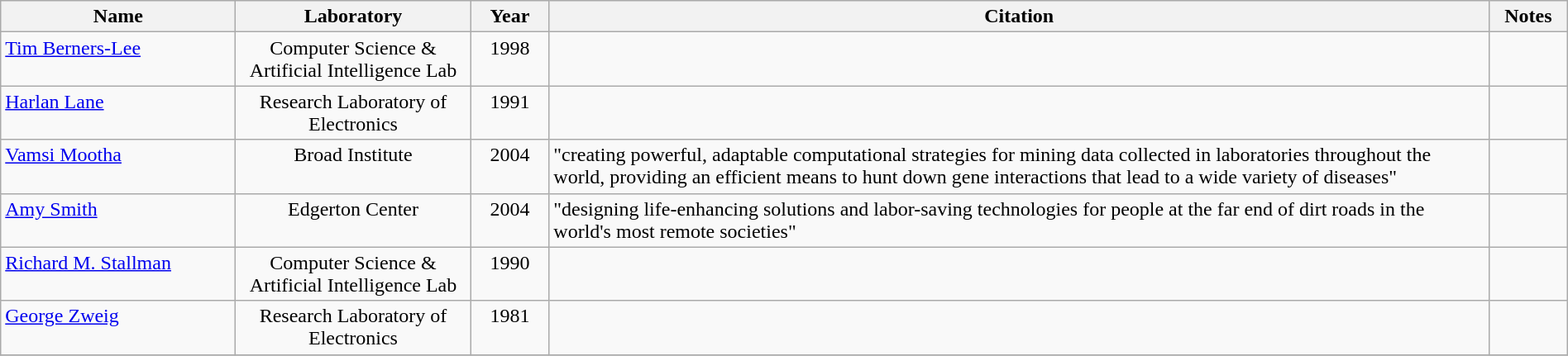<table class="wikitable sortable" style="width:100%">
<tr>
<th style="width:15%;">Name</th>
<th style="width:15%;">Laboratory</th>
<th style="width:5%;">Year</th>
<th style="width:*;">Citation</th>
<th style="width:5%;">Notes</th>
</tr>
<tr valign="top">
<td><a href='#'>Tim Berners-Lee</a></td>
<td style="text-align:center;">Computer Science & Artificial Intelligence Lab</td>
<td style="text-align:center;">1998</td>
<td style="text-align:left;"></td>
<td style="text-align:center;"></td>
</tr>
<tr valign="top">
<td><a href='#'>Harlan Lane</a></td>
<td style="text-align:center;">Research Laboratory of Electronics</td>
<td style="text-align:center;">1991</td>
<td style="text-align:left;"></td>
<td style="text-align:center;"></td>
</tr>
<tr valign="top">
<td><a href='#'>Vamsi Mootha</a></td>
<td style="text-align:center;">Broad Institute</td>
<td style="text-align:center;">2004</td>
<td style="text-align:left;">"creating powerful, adaptable computational strategies for mining data collected in laboratories throughout the world, providing an efficient means to hunt down gene interactions that lead to a wide variety of diseases"</td>
<td style="text-align:center;"></td>
</tr>
<tr valign="top">
<td><a href='#'>Amy Smith</a></td>
<td style="text-align:center;">Edgerton Center</td>
<td style="text-align:center;">2004</td>
<td style="text-align:left;">"designing life-enhancing solutions and labor-saving technologies for people at the far end of dirt roads in the world's most remote societies"</td>
<td style="text-align:center;"></td>
</tr>
<tr valign="top">
<td><a href='#'>Richard M. Stallman</a></td>
<td style="text-align:center;">Computer Science & Artificial Intelligence Lab</td>
<td style="text-align:center;">1990</td>
<td style="text-align:left;"></td>
<td style="text-align:center;"></td>
</tr>
<tr valign="top">
<td><a href='#'>George Zweig</a></td>
<td style="text-align:center;">Research Laboratory of Electronics</td>
<td style="text-align:center;">1981</td>
<td style="text-align:left;"></td>
<td style="text-align:center;"></td>
</tr>
<tr valign="top">
</tr>
</table>
